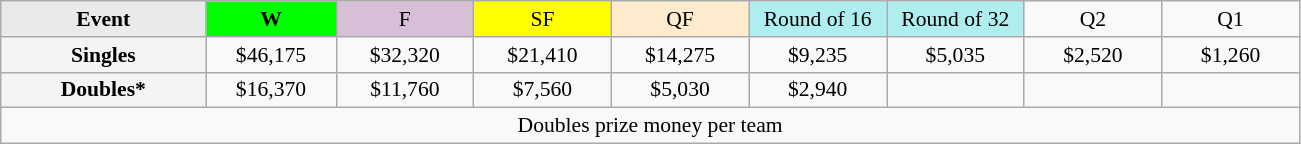<table class=wikitable style=font-size:90%;text-align:center>
<tr>
<td style="width:130px; background:#eaeaea;"><strong>Event</strong></td>
<td style="width:80px; background:lime;"><strong>W</strong></td>
<td style="width:85px; background:thistle;">F</td>
<td style="width:85px; background:#ff0;">SF</td>
<td style="width:85px; background:#ffebcd;">QF</td>
<td style="width:85px; background:#afeeee;">Round of 16</td>
<td style="width:85px; background:#afeeee;">Round of 32</td>
<td width=85>Q2</td>
<td width=85>Q1</td>
</tr>
<tr>
<td style="background:#f4f4f4;"><strong>Singles</strong></td>
<td>$46,175</td>
<td>$32,320</td>
<td>$21,410</td>
<td>$14,275</td>
<td>$9,235</td>
<td>$5,035</td>
<td>$2,520</td>
<td>$1,260</td>
</tr>
<tr>
<td style="background:#f4f4f4;"><strong>Doubles*</strong></td>
<td>$16,370</td>
<td>$11,760</td>
<td>$7,560</td>
<td>$5,030</td>
<td>$2,940</td>
<td></td>
<td></td>
<td></td>
</tr>
<tr>
<td colspan=10>Doubles prize money per team</td>
</tr>
</table>
